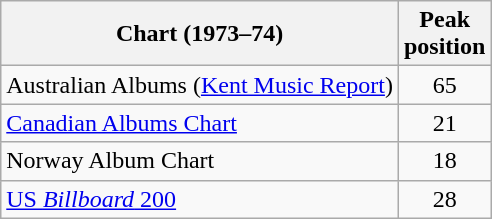<table class="wikitable sortable">
<tr>
<th align="center">Chart (1973–74)</th>
<th scope="col">Peak<br>position</th>
</tr>
<tr>
<td align="left">Australian Albums (<a href='#'>Kent Music Report</a>)</td>
<td align="center">65</td>
</tr>
<tr>
<td align="left"><a href='#'>Canadian Albums Chart</a></td>
<td align="center">21</td>
</tr>
<tr>
<td align="left">Norway Album Chart</td>
<td align="center">18</td>
</tr>
<tr>
<td align="left"><a href='#'>US <em>Billboard</em> 200</a></td>
<td align="center">28</td>
</tr>
</table>
